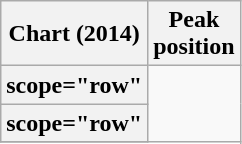<table class="wikitable plainrowheaders sortable" style="text-align:center;">
<tr>
<th scope="col">Chart (2014)</th>
<th scope="col">Peak<br>position</th>
</tr>
<tr>
<th>scope="row" </th>
</tr>
<tr>
<th>scope="row" </th>
</tr>
<tr>
</tr>
</table>
